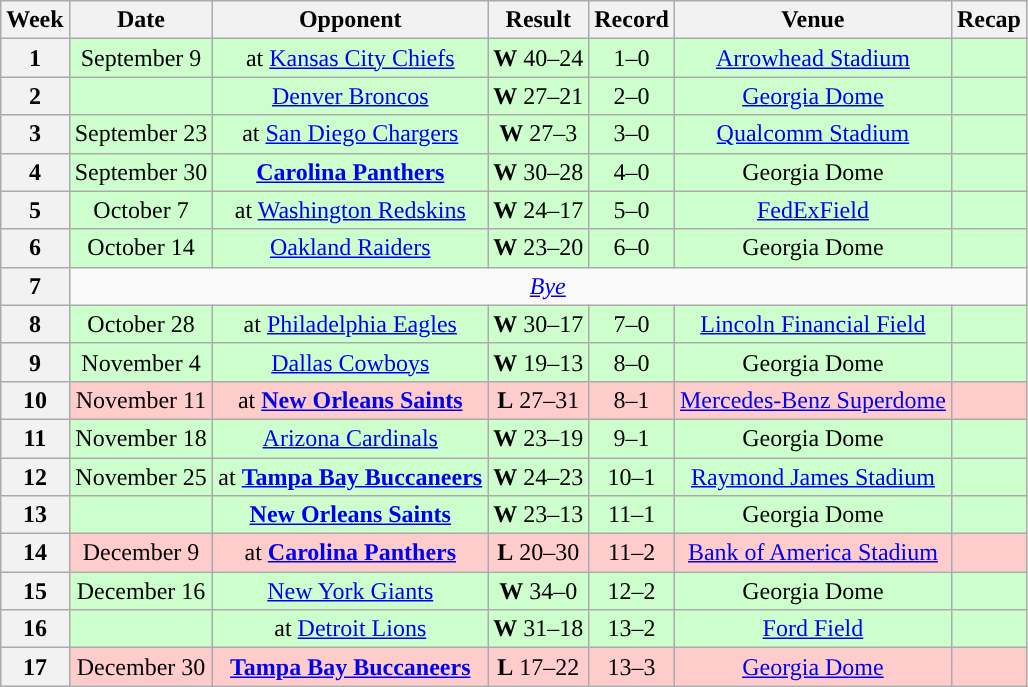<table class="wikitable" style="text-align:center">
<tr>
<th>Week</th>
<th>Date</th>
<th>Opponent</th>
<th>Result</th>
<th>Record</th>
<th>Venue</th>
<th>Recap</th>
</tr>
<tr style="background:#cfc; text-align:center;">
<th>1</th>
<td>September 9</td>
<td>at <a href='#'>Kansas City Chiefs</a></td>
<td><strong>W</strong> 40–24</td>
<td>1–0</td>
<td><a href='#'>Arrowhead Stadium</a></td>
<td></td>
</tr>
<tr style="background:#cfc; text-align:center;">
<th>2</th>
<td></td>
<td><a href='#'>Denver Broncos</a></td>
<td><strong>W</strong> 27–21</td>
<td>2–0</td>
<td><a href='#'>Georgia Dome</a></td>
<td></td>
</tr>
<tr style="background:#cfc; text-align:center;">
<th>3</th>
<td>September 23</td>
<td>at <a href='#'>San Diego Chargers</a></td>
<td><strong>W</strong> 27–3</td>
<td>3–0</td>
<td><a href='#'>Qualcomm Stadium</a></td>
<td></td>
</tr>
<tr style="background:#cfc; text-align:center;">
<th>4</th>
<td>September 30</td>
<td><strong><a href='#'>Carolina Panthers</a></strong></td>
<td><strong>W</strong> 30–28</td>
<td>4–0</td>
<td>Georgia Dome</td>
<td></td>
</tr>
<tr style="background:#cfc; text-align:center;">
<th>5</th>
<td>October 7</td>
<td>at <a href='#'>Washington Redskins</a></td>
<td><strong>W</strong> 24–17</td>
<td>5–0</td>
<td><a href='#'>FedExField</a></td>
<td></td>
</tr>
<tr style="background:#cfc; text-align:center;">
<th>6</th>
<td>October 14</td>
<td><a href='#'>Oakland Raiders</a></td>
<td><strong>W</strong> 23–20</td>
<td>6–0</td>
<td>Georgia Dome</td>
<td></td>
</tr>
<tr style="background:#">
<th>7</th>
<td colspan="6" style="text-align:center;"><em><a href='#'>Bye</a></em></td>
</tr>
<tr style="background:#cfc; text-align:center;">
<th>8</th>
<td>October 28</td>
<td>at <a href='#'>Philadelphia Eagles</a></td>
<td><strong>W</strong> 30–17</td>
<td>7–0</td>
<td><a href='#'>Lincoln Financial Field</a></td>
<td></td>
</tr>
<tr style="background:#cfc; text-align:center;">
<th>9</th>
<td>November 4</td>
<td><a href='#'>Dallas Cowboys</a></td>
<td><strong>W</strong> 19–13</td>
<td>8–0</td>
<td>Georgia Dome</td>
<td></td>
</tr>
<tr style="background:#fcc; text-align:center;">
<th>10</th>
<td>November 11</td>
<td>at <strong><a href='#'>New Orleans Saints</a></strong></td>
<td><strong>L</strong> 27–31</td>
<td>8–1</td>
<td><a href='#'>Mercedes-Benz Superdome</a></td>
<td></td>
</tr>
<tr style="background:#cfc; text-align:center;">
<th>11</th>
<td>November 18</td>
<td><a href='#'>Arizona Cardinals</a></td>
<td><strong>W</strong> 23–19</td>
<td>9–1</td>
<td>Georgia Dome</td>
<td></td>
</tr>
<tr style="background:#cfc; text-align:center;">
<th>12</th>
<td>November 25</td>
<td>at <strong><a href='#'>Tampa Bay Buccaneers</a></strong></td>
<td><strong>W</strong> 24–23</td>
<td>10–1</td>
<td><a href='#'>Raymond James Stadium</a></td>
<td></td>
</tr>
<tr style="background:#cfc; text-align:center;">
<th>13</th>
<td></td>
<td><strong><a href='#'>New Orleans Saints</a></strong></td>
<td><strong>W</strong> 23–13</td>
<td>11–1</td>
<td>Georgia Dome</td>
<td></td>
</tr>
<tr style="background:#fcc; text-align:center;">
<th>14</th>
<td>December 9</td>
<td>at <strong><a href='#'>Carolina Panthers</a></strong></td>
<td><strong>L</strong> 20–30</td>
<td>11–2</td>
<td><a href='#'>Bank of America Stadium</a></td>
<td></td>
</tr>
<tr style="background:#cfc; text-align:center;">
<th>15</th>
<td>December 16</td>
<td><a href='#'>New York Giants</a></td>
<td><strong>W</strong> 34–0</td>
<td>12–2</td>
<td>Georgia Dome</td>
<td></td>
</tr>
<tr style="background:#cfc; text-align:center;">
<th>16</th>
<td></td>
<td>at <a href='#'>Detroit Lions</a></td>
<td><strong>W</strong> 31–18</td>
<td>13–2</td>
<td><a href='#'>Ford Field</a></td>
<td></td>
</tr>
<tr style="background:#fcc; text-align:center;">
<th>17</th>
<td>December 30</td>
<td><strong><a href='#'>Tampa Bay Buccaneers</a></strong></td>
<td><strong>L</strong> 17–22</td>
<td>13–3</td>
<td><a href='#'>Georgia Dome</a></td>
<td></td>
</tr>
</table>
